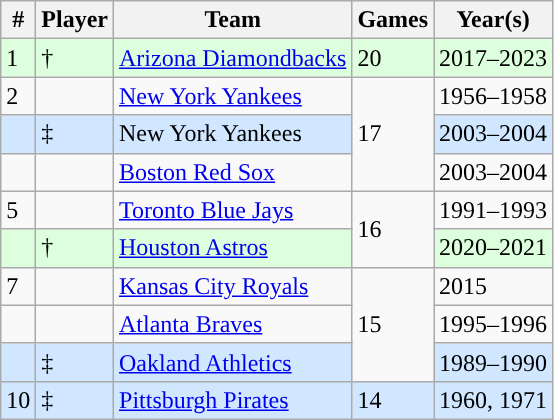<table class="wikitable sortable">
<tr>
<th scope="col" class="unsortable">#</th>
<th scope="col">Player</th>
<th scope="col">Team</th>
<th scope="col">Games</th>
<th scope="col">Year(s)</th>
</tr>
<tr style="background:#dfd">
<td>1</td>
<td>†</td>
<td><a href='#'>Arizona Diamondbacks</a></td>
<td>20</td>
<td>2017–2023</td>
</tr>
<tr>
<td>2</td>
<td></td>
<td><a href='#'>New York Yankees</a></td>
<td rowspan="3">17</td>
<td>1956–1958</td>
</tr>
<tr style="background:#d0e7ff;">
<td></td>
<td>‡</td>
<td>New York Yankees</td>
<td>2003–2004</td>
</tr>
<tr>
<td></td>
<td></td>
<td><a href='#'>Boston Red Sox</a></td>
<td>2003–2004</td>
</tr>
<tr>
<td>5</td>
<td></td>
<td><a href='#'>Toronto Blue Jays</a></td>
<td rowspan="2">16</td>
<td>1991–1993</td>
</tr>
<tr style="background:#dfd;">
<td></td>
<td>†</td>
<td><a href='#'>Houston Astros</a></td>
<td>2020–2021</td>
</tr>
<tr>
<td>7</td>
<td></td>
<td><a href='#'>Kansas City Royals</a></td>
<td rowspan="3">15</td>
<td>2015</td>
</tr>
<tr>
<td></td>
<td></td>
<td><a href='#'>Atlanta Braves</a></td>
<td>1995–1996</td>
</tr>
<tr style="background:#d0e7ff;">
<td></td>
<td>‡</td>
<td><a href='#'>Oakland Athletics</a></td>
<td>1989–1990</td>
</tr>
<tr style="background:#d0e7ff;">
<td>10</td>
<td>‡</td>
<td><a href='#'>Pittsburgh Pirates</a></td>
<td>14</td>
<td>1960, 1971</td>
</tr>
</table>
